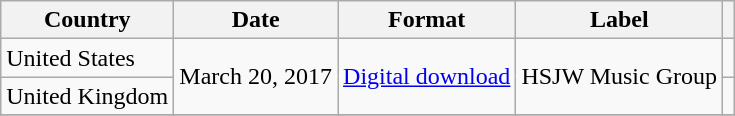<table class="wikitable plainrowheaders">
<tr>
<th>Country</th>
<th>Date</th>
<th>Format</th>
<th>Label</th>
<th></th>
</tr>
<tr>
<td>United States</td>
<td rowspan="2">March 20, 2017</td>
<td rowspan="2"><a href='#'>Digital download</a></td>
<td rowspan="2">HSJW Music Group</td>
<td></td>
</tr>
<tr>
<td>United Kingdom</td>
<td></td>
</tr>
<tr>
</tr>
</table>
